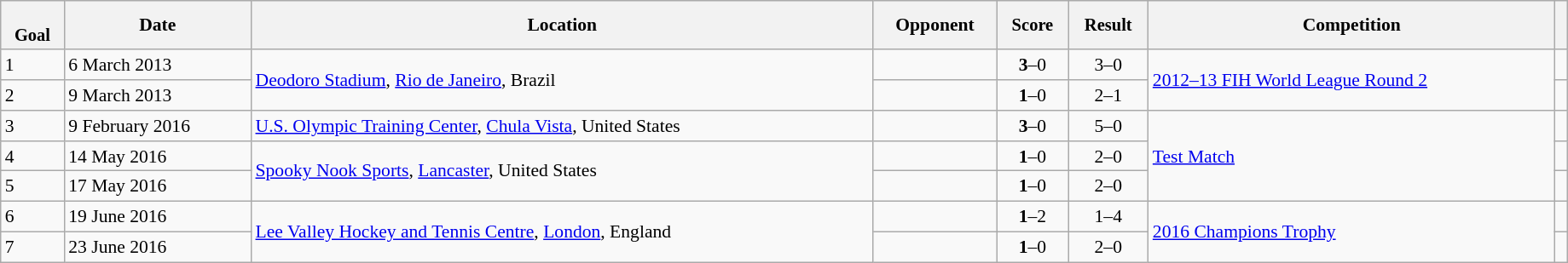<table class="wikitable sortable" style="font-size:90%" width=97%>
<tr>
<th style="font-size:95%;" data-sort-type=number><br>Goal</th>
<th align=center>Date</th>
<th>Location</th>
<th width=90>Opponent</th>
<th data-sort-type="number" style="font-size:95%">Score</th>
<th data-sort-type="number" style="font-size:95%">Result</th>
<th>Competition</th>
<th></th>
</tr>
<tr>
<td>1</td>
<td>6 March 2013</td>
<td rowspan=2><a href='#'>Deodoro Stadium</a>, <a href='#'>Rio de Janeiro</a>, Brazil</td>
<td></td>
<td align="center"><strong>3</strong>–0</td>
<td align="center">3–0</td>
<td rowspan=2><a href='#'>2012–13 FIH World League Round 2</a></td>
<td></td>
</tr>
<tr>
<td>2</td>
<td>9 March 2013</td>
<td></td>
<td align="center"><strong>1</strong>–0</td>
<td align="center">2–1</td>
<td></td>
</tr>
<tr>
<td>3</td>
<td>9 February 2016</td>
<td><a href='#'>U.S. Olympic Training Center</a>, <a href='#'>Chula Vista</a>, United States</td>
<td></td>
<td align="center"><strong>3</strong>–0</td>
<td align="center">5–0</td>
<td rowspan=3><a href='#'>Test Match</a></td>
<td></td>
</tr>
<tr>
<td>4</td>
<td>14 May 2016</td>
<td rowspan=2><a href='#'>Spooky Nook Sports</a>, <a href='#'>Lancaster</a>, United States</td>
<td></td>
<td align="center"><strong>1</strong>–0</td>
<td align="center">2–0</td>
<td></td>
</tr>
<tr>
<td>5</td>
<td>17 May 2016</td>
<td></td>
<td align="center"><strong>1</strong>–0</td>
<td align="center">2–0</td>
<td></td>
</tr>
<tr>
<td>6</td>
<td>19 June 2016</td>
<td rowspan=2><a href='#'>Lee Valley Hockey and Tennis Centre</a>, <a href='#'>London</a>, England</td>
<td></td>
<td align="center"><strong>1</strong>–2</td>
<td align="center">1–4</td>
<td rowspan=2><a href='#'>2016 Champions Trophy</a></td>
<td></td>
</tr>
<tr>
<td>7</td>
<td>23 June 2016</td>
<td></td>
<td align="center"><strong>1</strong>–0</td>
<td align="center">2–0</td>
<td></td>
</tr>
</table>
